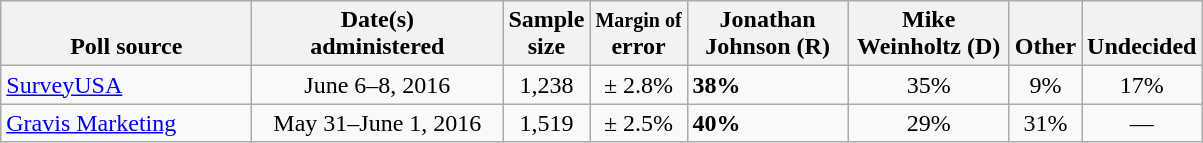<table class="wikitable">
<tr valign= bottom>
<th style="width:160px;">Poll source</th>
<th style="width:160px;">Date(s)<br>administered</th>
<th class=small>Sample<br>size</th>
<th><small>Margin of</small><br>error</th>
<th style="width:100px;">Jonathan<br>Johnson (R)</th>
<th style="width:100px;">Mike<br>Weinholtz (D)</th>
<th>Other</th>
<th>Undecided</th>
</tr>
<tr>
<td><a href='#'>SurveyUSA</a></td>
<td align=center>June 6–8, 2016</td>
<td align=center>1,238</td>
<td align=center>± 2.8%</td>
<td><strong>38%</strong></td>
<td align=center>35%</td>
<td align=center>9%</td>
<td align=center>17%</td>
</tr>
<tr>
<td><a href='#'>Gravis Marketing</a></td>
<td align=center>May 31–June 1, 2016</td>
<td align=center>1,519</td>
<td align=center>± 2.5%</td>
<td><strong>40%</strong></td>
<td align=center>29%</td>
<td align=center>31%</td>
<td align=center>—</td>
</tr>
</table>
